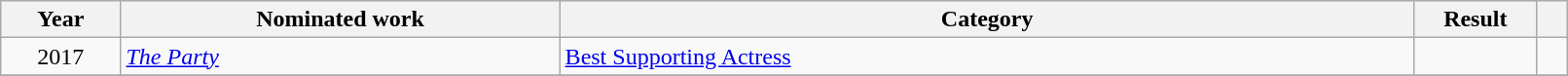<table class="wikitable" style="width:85%;">
<tr>
<th scope="col" style="width:5em;">Year</th>
<th scope="col" style="width:20em;">Nominated work</th>
<th scope="col" style="width:40em;">Category</th>
<th scope="col" style="width:5em;">Result</th>
<th class="unsortable" style="width:1em;"></th>
</tr>
<tr>
<td style="text-align:center;">2017</td>
<td><em><a href='#'>The Party</a></em></td>
<td><a href='#'>Best Supporting Actress</a></td>
<td></td>
<td style="text-align:center;"></td>
</tr>
<tr>
</tr>
</table>
